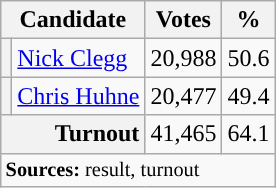<table class="wikitable">
<tr>
<th colspan="2">Candidate</th>
<th>Votes</th>
<th>%</th>
</tr>
<tr>
<th style="background-color: "></th>
<td><a href='#'>Nick Clegg</a> </td>
<td>20,988</td>
<td>50.6</td>
</tr>
<tr>
<th style="background-color: "></th>
<td><a href='#'>Chris Huhne</a></td>
<td>20,477</td>
<td>49.4</td>
</tr>
<tr>
<th colspan="2" style="text-align:right;">Turnout</th>
<td>41,465</td>
<td>64.1</td>
</tr>
<tr style="font-size:85%">
<td colspan="5" style="text-align:left;"><strong>Sources:</strong> result, turnout</td>
</tr>
</table>
